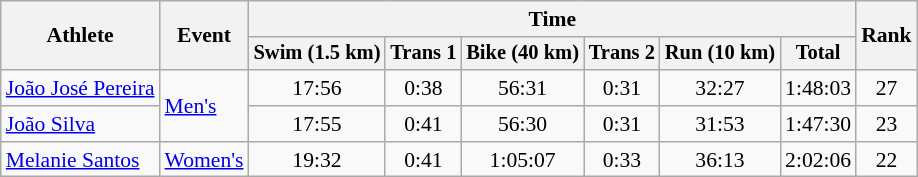<table class="wikitable" style="font-size:90%">
<tr>
<th rowspan=2>Athlete</th>
<th rowspan=2>Event</th>
<th colspan=6>Time</th>
<th rowspan=2>Rank</th>
</tr>
<tr style="font-size:95%">
<th>Swim (1.5 km)</th>
<th>Trans 1</th>
<th>Bike (40 km)</th>
<th>Trans 2</th>
<th>Run (10 km)</th>
<th>Total</th>
</tr>
<tr align=center>
<td align=left><a href='#'>João José Pereira</a></td>
<td align=left rowspan=2><a href='#'>Men's</a></td>
<td>17:56</td>
<td>0:38</td>
<td>56:31</td>
<td>0:31</td>
<td>32:27</td>
<td>1:48:03</td>
<td>27</td>
</tr>
<tr align=center>
<td align=left><a href='#'>João Silva</a></td>
<td>17:55</td>
<td>0:41</td>
<td>56:30</td>
<td>0:31</td>
<td>31:53</td>
<td>1:47:30</td>
<td>23</td>
</tr>
<tr align=center>
<td align=left><a href='#'>Melanie Santos</a></td>
<td align=left><a href='#'>Women's</a></td>
<td>19:32</td>
<td>0:41</td>
<td>1:05:07</td>
<td>0:33</td>
<td>36:13</td>
<td>2:02:06</td>
<td>22</td>
</tr>
</table>
